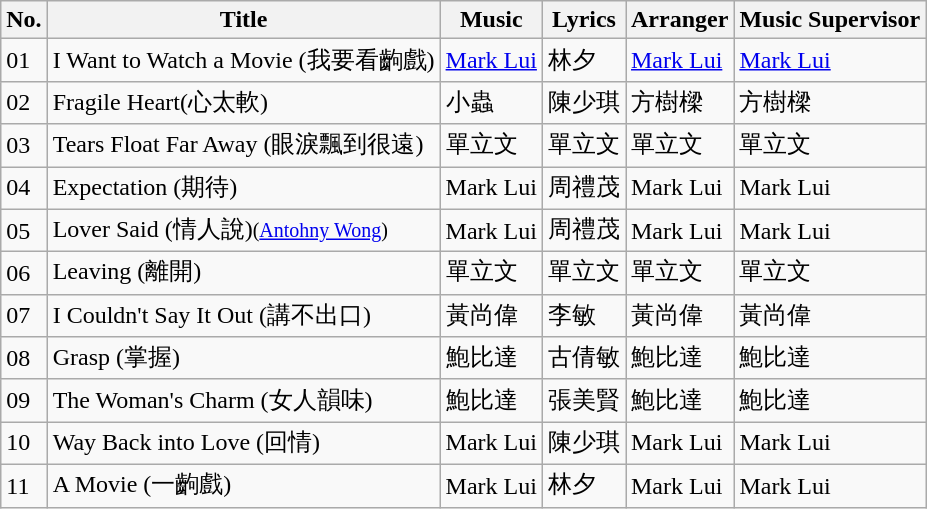<table class="wikitable">
<tr>
<th>No.</th>
<th>Title</th>
<th>Music</th>
<th>Lyrics</th>
<th>Arranger</th>
<th>Music Supervisor</th>
</tr>
<tr>
<td>01</td>
<td>I Want to Watch a Movie (我要看齣戲)</td>
<td><a href='#'>Mark Lui</a></td>
<td>林夕</td>
<td><a href='#'>Mark Lui</a></td>
<td><a href='#'>Mark Lui</a></td>
</tr>
<tr>
<td>02</td>
<td>Fragile Heart(心太軟)</td>
<td>小蟲</td>
<td>陳少琪</td>
<td>方樹樑</td>
<td>方樹樑</td>
</tr>
<tr>
<td>03</td>
<td>Tears Float Far Away (眼淚飄到很遠)</td>
<td>單立文</td>
<td>單立文</td>
<td>單立文</td>
<td>單立文</td>
</tr>
<tr>
<td>04</td>
<td>Expectation (期待)</td>
<td>Mark Lui</td>
<td>周禮茂</td>
<td>Mark Lui</td>
<td>Mark Lui</td>
</tr>
<tr>
<td>05</td>
<td>Lover Said (情人說)<small>(<a href='#'>Antohny Wong</a>)</small></td>
<td>Mark Lui</td>
<td>周禮茂</td>
<td>Mark Lui</td>
<td>Mark Lui</td>
</tr>
<tr>
<td>06</td>
<td>Leaving (離開)</td>
<td>單立文</td>
<td>單立文</td>
<td>單立文</td>
<td>單立文</td>
</tr>
<tr>
<td>07</td>
<td>I Couldn't Say It Out (講不出口)</td>
<td>黃尚偉</td>
<td>李敏</td>
<td>黃尚偉</td>
<td>黃尚偉</td>
</tr>
<tr>
<td>08</td>
<td>Grasp (掌握)</td>
<td>鮑比達</td>
<td>古倩敏</td>
<td>鮑比達</td>
<td>鮑比達</td>
</tr>
<tr>
<td>09</td>
<td>The Woman's Charm (女人韻味)</td>
<td>鮑比達</td>
<td>張美賢</td>
<td>鮑比達</td>
<td>鮑比達</td>
</tr>
<tr>
<td>10</td>
<td>Way Back into Love (回情)</td>
<td>Mark Lui</td>
<td>陳少琪</td>
<td>Mark Lui</td>
<td>Mark Lui</td>
</tr>
<tr>
<td>11</td>
<td>A Movie (一齣戲)</td>
<td>Mark Lui</td>
<td>林夕</td>
<td>Mark Lui</td>
<td>Mark Lui</td>
</tr>
</table>
